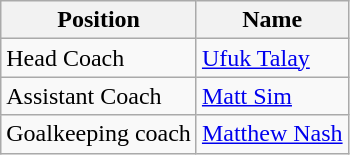<table class="wikitable">
<tr>
<th>Position</th>
<th>Name</th>
</tr>
<tr>
<td>Head Coach</td>
<td> <a href='#'>Ufuk Talay</a></td>
</tr>
<tr>
<td>Assistant Coach</td>
<td> <a href='#'>Matt Sim</a></td>
</tr>
<tr>
<td>Goalkeeping coach</td>
<td> <a href='#'>Matthew Nash</a></td>
</tr>
</table>
